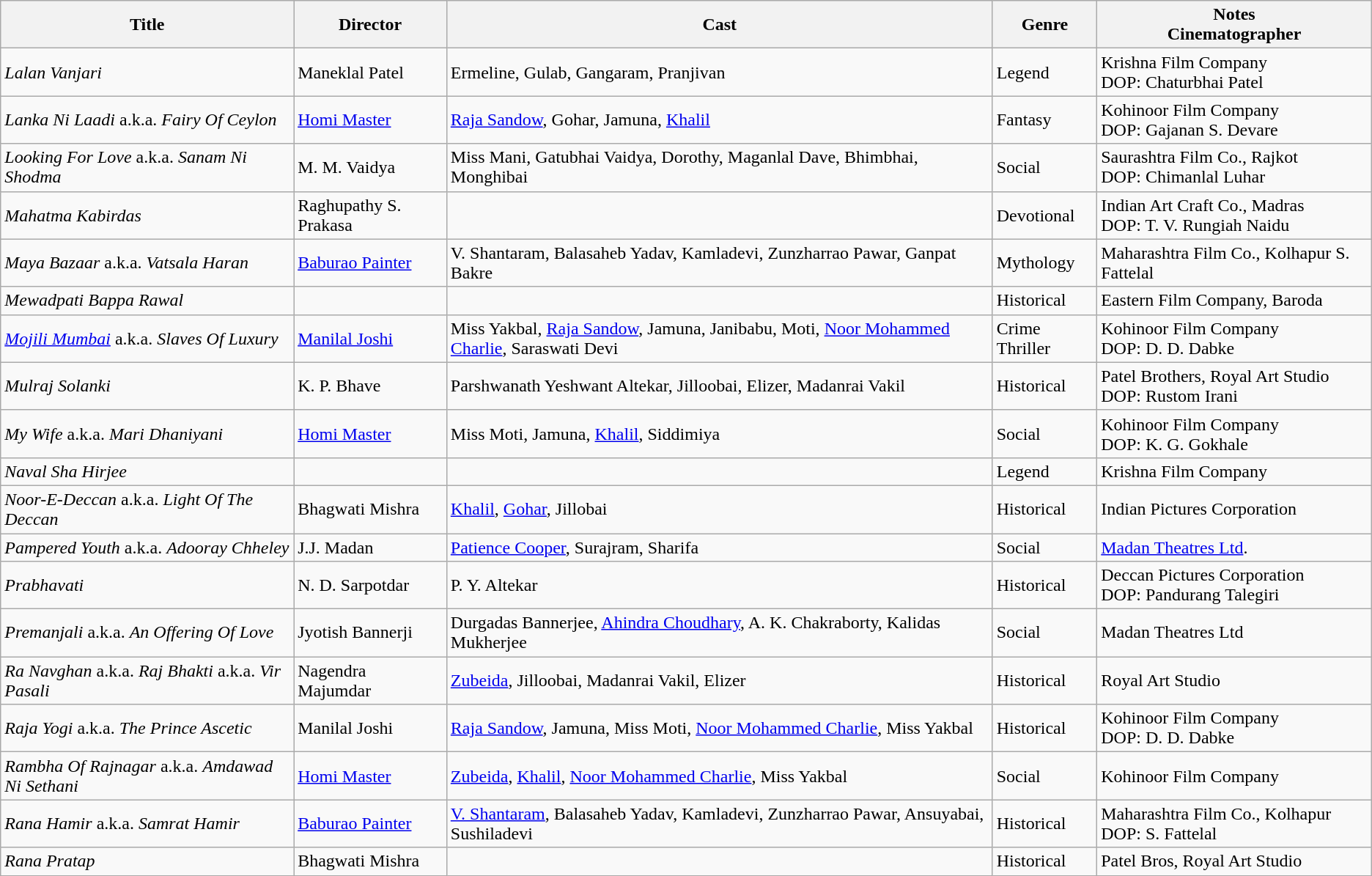<table class="wikitable">
<tr>
<th>Title</th>
<th>Director</th>
<th>Cast</th>
<th>Genre</th>
<th>Notes<br>Cinematographer</th>
</tr>
<tr>
<td><em>Lalan Vanjari</em></td>
<td>Maneklal Patel</td>
<td>Ermeline, Gulab, Gangaram, Pranjivan</td>
<td>Legend</td>
<td>Krishna Film Company<br>DOP: Chaturbhai Patel</td>
</tr>
<tr>
<td><em>Lanka Ni Laadi</em> a.k.a. <em>Fairy Of Ceylon</em></td>
<td><a href='#'>Homi Master</a></td>
<td><a href='#'>Raja Sandow</a>, Gohar, Jamuna, <a href='#'>Khalil</a></td>
<td>Fantasy</td>
<td>Kohinoor Film Company<br>DOP: Gajanan S. Devare</td>
</tr>
<tr>
<td><em>Looking For Love</em> a.k.a. <em>Sanam Ni Shodma</em></td>
<td>M. M. Vaidya</td>
<td>Miss Mani, Gatubhai Vaidya, Dorothy, Maganlal Dave, Bhimbhai, Monghibai</td>
<td>Social</td>
<td>Saurashtra Film Co., Rajkot<br>DOP: Chimanlal Luhar</td>
</tr>
<tr>
<td><em>Mahatma Kabirdas</em></td>
<td>Raghupathy S. Prakasa</td>
<td></td>
<td>Devotional</td>
<td>Indian Art Craft Co., Madras<br>DOP: T. V. Rungiah Naidu</td>
</tr>
<tr>
<td><em>Maya Bazaar</em> a.k.a. <em>Vatsala Haran</em></td>
<td><a href='#'>Baburao Painter</a></td>
<td>V. Shantaram, Balasaheb Yadav, Kamladevi, Zunzharrao Pawar, Ganpat Bakre</td>
<td>Mythology</td>
<td>Maharashtra Film Co., Kolhapur S. Fattelal</td>
</tr>
<tr>
<td><em>Mewadpati Bappa Rawal</em></td>
<td></td>
<td></td>
<td>Historical</td>
<td>Eastern Film Company, Baroda</td>
</tr>
<tr>
<td><em><a href='#'>Mojili Mumbai</a></em> a.k.a. <em>Slaves Of Luxury</em></td>
<td><a href='#'>Manilal Joshi</a></td>
<td>Miss Yakbal, <a href='#'>Raja Sandow</a>, Jamuna, Janibabu, Moti, <a href='#'>Noor Mohammed Charlie</a>, Saraswati Devi</td>
<td>Crime Thriller</td>
<td>Kohinoor Film Company<br>DOP: D. D. Dabke</td>
</tr>
<tr>
<td><em>Mulraj Solanki</em></td>
<td>K. P. Bhave</td>
<td>Parshwanath Yeshwant Altekar, Jilloobai, Elizer, Madanrai Vakil</td>
<td>Historical</td>
<td>Patel Brothers, Royal Art Studio<br>DOP: Rustom Irani</td>
</tr>
<tr>
<td><em>My Wife</em> a.k.a. <em>Mari Dhaniyani</em></td>
<td><a href='#'>Homi Master</a></td>
<td>Miss Moti, Jamuna, <a href='#'>Khalil</a>, Siddimiya</td>
<td>Social</td>
<td>Kohinoor Film Company<br>DOP: K. G. Gokhale</td>
</tr>
<tr>
<td><em>Naval Sha Hirjee</em></td>
<td></td>
<td></td>
<td>Legend</td>
<td>Krishna Film Company</td>
</tr>
<tr>
<td><em>Noor-E-Deccan</em> a.k.a. <em>Light Of The Deccan</em></td>
<td>Bhagwati Mishra</td>
<td><a href='#'>Khalil</a>, <a href='#'>Gohar</a>, Jillobai</td>
<td>Historical</td>
<td>Indian Pictures Corporation</td>
</tr>
<tr>
<td><em>Pampered Youth</em> a.k.a. <em>Adooray Chheley</em></td>
<td>J.J. Madan</td>
<td><a href='#'>Patience Cooper</a>, Surajram, Sharifa</td>
<td>Social</td>
<td><a href='#'>Madan Theatres Ltd</a>.</td>
</tr>
<tr>
<td><em>Prabhavati</em></td>
<td>N. D. Sarpotdar</td>
<td>P. Y. Altekar</td>
<td>Historical</td>
<td>Deccan Pictures Corporation<br>DOP: Pandurang Talegiri</td>
</tr>
<tr>
<td><em>Premanjali</em> a.k.a. <em>An Offering Of Love</em></td>
<td>Jyotish Bannerji</td>
<td>Durgadas Bannerjee, <a href='#'>Ahindra Choudhary</a>, A. K. Chakraborty, Kalidas Mukherjee</td>
<td>Social</td>
<td>Madan Theatres Ltd</td>
</tr>
<tr>
<td><em>Ra Navghan</em> a.k.a. <em>Raj Bhakti</em> a.k.a. <em>Vir Pasali</em></td>
<td>Nagendra Majumdar</td>
<td><a href='#'>Zubeida</a>, Jilloobai, Madanrai Vakil, Elizer</td>
<td>Historical</td>
<td>Royal Art Studio</td>
</tr>
<tr>
<td><em>Raja Yogi</em> a.k.a. <em>The Prince Ascetic</em></td>
<td>Manilal Joshi</td>
<td><a href='#'>Raja Sandow</a>, Jamuna, Miss Moti, <a href='#'>Noor Mohammed Charlie</a>, Miss Yakbal</td>
<td>Historical</td>
<td>Kohinoor Film Company<br>DOP: D. D. Dabke</td>
</tr>
<tr>
<td><em>Rambha Of Rajnagar</em> a.k.a. <em>Amdawad Ni Sethani</em></td>
<td><a href='#'>Homi Master</a></td>
<td><a href='#'>Zubeida</a>, <a href='#'>Khalil</a>, <a href='#'>Noor Mohammed Charlie</a>, Miss Yakbal</td>
<td>Social</td>
<td>Kohinoor Film Company</td>
</tr>
<tr>
<td><em>Rana Hamir</em> a.k.a. <em>Samrat Hamir</em></td>
<td><a href='#'>Baburao Painter</a></td>
<td><a href='#'>V. Shantaram</a>, Balasaheb Yadav, Kamladevi, Zunzharrao Pawar, Ansuyabai, Sushiladevi</td>
<td>Historical</td>
<td>Maharashtra Film Co., Kolhapur<br>DOP: S. Fattelal</td>
</tr>
<tr>
<td><em>Rana Pratap</em></td>
<td>Bhagwati Mishra</td>
<td></td>
<td>Historical</td>
<td>Patel Bros, Royal Art Studio</td>
</tr>
</table>
